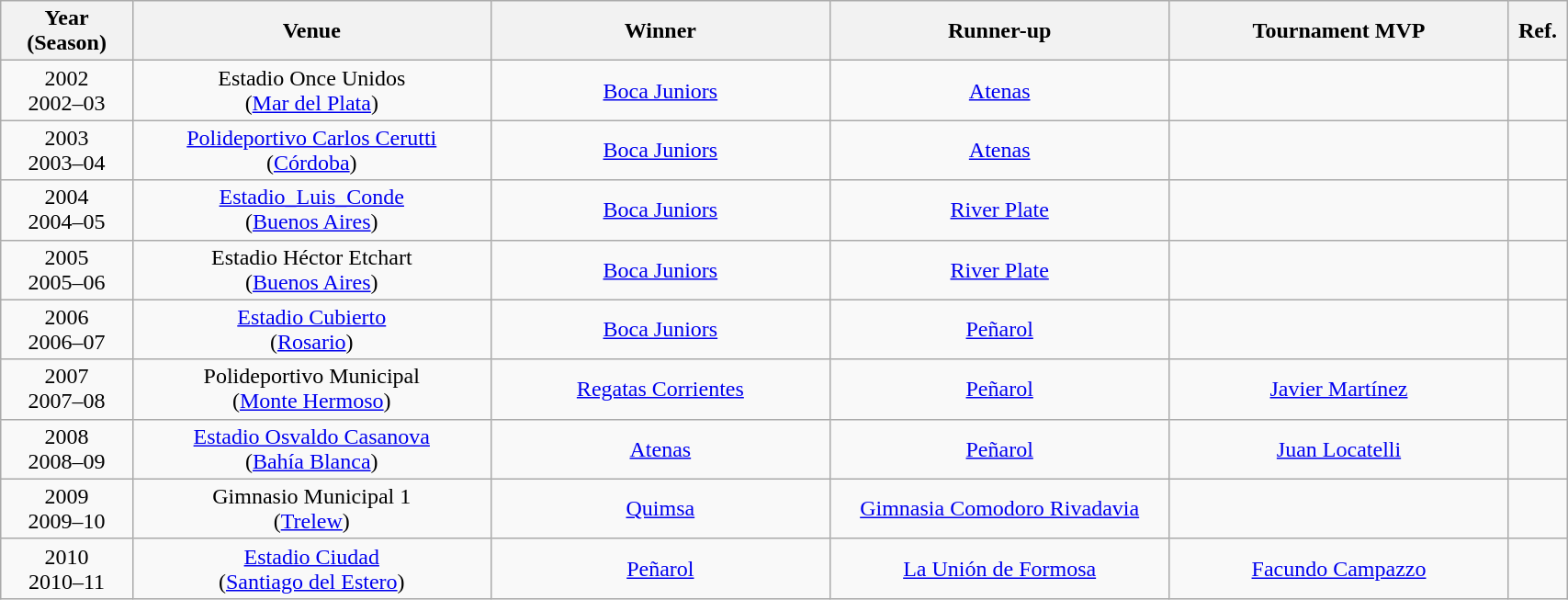<table class="wikitable" width=90% style="font-size:100%;">
<tr>
<th width=7%>Year <br>(Season)</th>
<th width=19%>Venue</th>
<th width=18%>Winner</th>
<th width=18%>Runner-up</th>
<th width=18%>Tournament MVP</th>
<th width=3%>Ref.</th>
</tr>
<tr align=center>
<td>2002<br>2002–03</td>
<td>Estadio Once Unidos<br>(<a href='#'>Mar del Plata</a>)</td>
<td><a href='#'>Boca Juniors</a></td>
<td><a href='#'>Atenas</a></td>
<td></td>
<td></td>
</tr>
<tr align=center>
<td>2003<br>2003–04</td>
<td><a href='#'>Polideportivo Carlos Cerutti</a><br>(<a href='#'>Córdoba</a>)</td>
<td><a href='#'>Boca Juniors</a></td>
<td><a href='#'>Atenas</a></td>
<td></td>
<td></td>
</tr>
<tr align=center>
<td>2004<br>2004–05</td>
<td><a href='#'>Estadio_Luis_Conde</a><br>(<a href='#'>Buenos Aires</a>)</td>
<td><a href='#'>Boca Juniors</a></td>
<td><a href='#'>River Plate</a></td>
<td></td>
<td></td>
</tr>
<tr align=center>
<td>2005<br>2005–06</td>
<td>Estadio Héctor Etchart<br>(<a href='#'>Buenos Aires</a>)</td>
<td><a href='#'>Boca Juniors</a></td>
<td><a href='#'>River Plate</a></td>
<td></td>
<td></td>
</tr>
<tr align=center>
<td>2006<br>2006–07</td>
<td><a href='#'>Estadio Cubierto</a><br>(<a href='#'>Rosario</a>)</td>
<td><a href='#'>Boca Juniors</a></td>
<td><a href='#'>Peñarol</a></td>
<td></td>
<td></td>
</tr>
<tr align=center>
<td>2007<br>2007–08</td>
<td>Polideportivo Municipal<br>(<a href='#'>Monte Hermoso</a>)</td>
<td><a href='#'>Regatas Corrientes</a></td>
<td><a href='#'>Peñarol</a></td>
<td><a href='#'>Javier Martínez</a></td>
<td></td>
</tr>
<tr align=center>
<td>2008<br>2008–09</td>
<td><a href='#'>Estadio Osvaldo Casanova</a> <br>(<a href='#'>Bahía Blanca</a>)</td>
<td><a href='#'>Atenas</a></td>
<td><a href='#'>Peñarol</a></td>
<td><a href='#'>Juan Locatelli</a></td>
<td></td>
</tr>
<tr align=center>
<td>2009<br>2009–10</td>
<td>Gimnasio Municipal 1<br>(<a href='#'>Trelew</a>)</td>
<td><a href='#'>Quimsa</a></td>
<td><a href='#'>Gimnasia Comodoro Rivadavia</a></td>
<td></td>
<td></td>
</tr>
<tr align=center>
<td>2010<br>2010–11</td>
<td><a href='#'>Estadio Ciudad</a><br>(<a href='#'>Santiago del Estero</a>)</td>
<td><a href='#'>Peñarol</a></td>
<td><a href='#'>La Unión de Formosa</a></td>
<td><a href='#'>Facundo Campazzo</a></td>
<td></td>
</tr>
</table>
